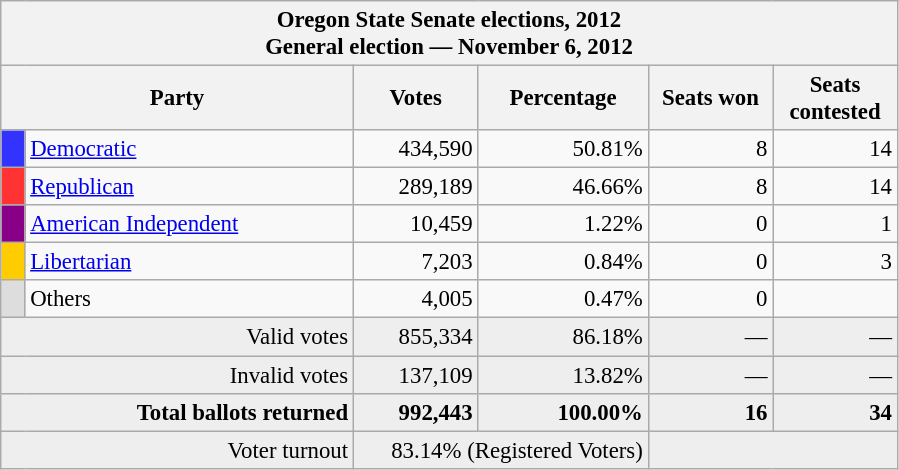<table class="wikitable" style="font-size:95%;">
<tr>
<th colspan="6">Oregon State Senate elections, 2012<br>General election — November 6, 2012</th>
</tr>
<tr>
<th colspan=2 style="width: 15em">Party</th>
<th style="width: 5em">Votes</th>
<th style="width: 7em">Percentage</th>
<th style="width: 5em">Seats won</th>
<th style="width: 5em">Seats contested</th>
</tr>
<tr>
<th style="background-color:#33F; width: 3px"></th>
<td style="width: 130px"><a href='#'>Democratic</a></td>
<td align="right">434,590</td>
<td align="right">50.81%</td>
<td align="right">8</td>
<td align="right">14</td>
</tr>
<tr>
<th style="background-color:#F33; width: 3px"></th>
<td style="width: 130px"><a href='#'>Republican</a></td>
<td align="right">289,189</td>
<td align="right">46.66%</td>
<td align="right">8</td>
<td align="right">14</td>
</tr>
<tr>
<th style="background-color:#808; width: 3px"></th>
<td style="width: 130px"><a href='#'>American Independent</a></td>
<td align="right">10,459</td>
<td align="right">1.22%</td>
<td align="right">0</td>
<td align="right">1</td>
</tr>
<tr>
<th style="background-color:#FC0; width: 3px"></th>
<td style="width: 130px"><a href='#'>Libertarian</a></td>
<td align="right">7,203</td>
<td align="right">0.84%</td>
<td align="right">0</td>
<td align="right">3</td>
</tr>
<tr>
<th style="background-color:#DDD; width: 3px"></th>
<td style="width: 130px">Others</td>
<td align="right">4,005</td>
<td align="right">0.47%</td>
<td align="right">0</td>
<td align="right"></td>
</tr>
<tr bgcolor="#EEEEEE">
<td colspan="2" align="right">Valid votes</td>
<td align="right">855,334</td>
<td align="right">86.18%</td>
<td align="right">—</td>
<td align="right">—</td>
</tr>
<tr bgcolor="#EEEEEE">
<td colspan="2" align="right">Invalid votes</td>
<td align="right">137,109</td>
<td align="right">13.82%</td>
<td align="right">—</td>
<td align="right">—</td>
</tr>
<tr bgcolor="#EEEEEE">
<td colspan="2" align="right"><strong>Total ballots returned</strong></td>
<td align="right"><strong>992,443</strong></td>
<td align="right"><strong>100.00%</strong></td>
<td align="right"><strong>16</strong></td>
<td align="right"><strong>34</strong></td>
</tr>
<tr bgcolor="#EEEEEE">
<td colspan="2" align="right">Voter turnout</td>
<td colspan="2" align="right">83.14% (Registered Voters)</td>
<td colspan="2" align="right"></td>
</tr>
</table>
